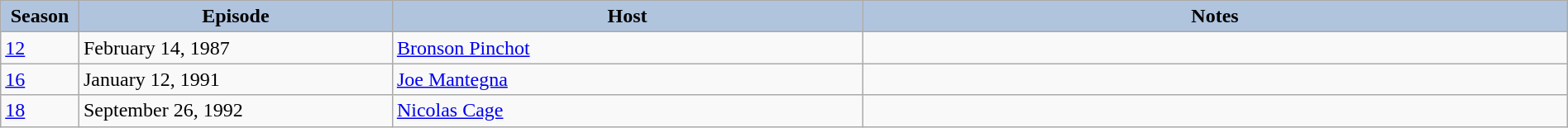<table class="wikitable" style="width:100%;">
<tr>
<th style="background:#B0C4DE;" width="5%">Season</th>
<th style="background:#B0C4DE;" width="20%">Episode</th>
<th style="background:#B0C4DE;" width="30%">Host</th>
<th style="background:#B0C4DE;" width="45%">Notes</th>
</tr>
<tr>
<td><a href='#'>12</a></td>
<td>February 14, 1987</td>
<td><a href='#'>Bronson Pinchot</a></td>
<td></td>
</tr>
<tr>
<td><a href='#'>16</a></td>
<td>January 12, 1991</td>
<td><a href='#'>Joe Mantegna</a></td>
<td></td>
</tr>
<tr>
<td><a href='#'>18</a></td>
<td>September 26, 1992</td>
<td><a href='#'>Nicolas Cage</a></td>
<td></td>
</tr>
</table>
